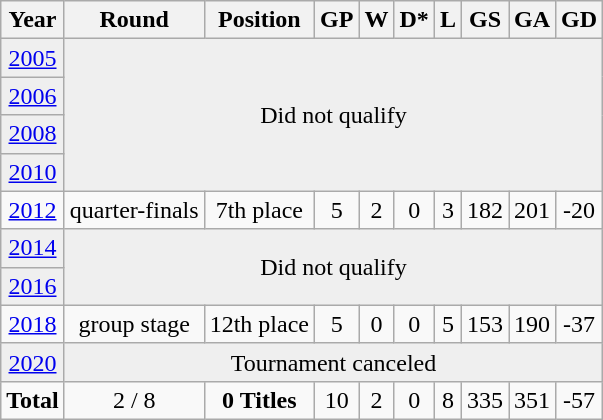<table class="wikitable" style="text-align: center;">
<tr>
<th>Year</th>
<th>Round</th>
<th>Position</th>
<th>GP</th>
<th>W</th>
<th>D*</th>
<th>L</th>
<th>GS</th>
<th>GA</th>
<th>GD</th>
</tr>
<tr bgcolor=efefef>
<td> <a href='#'>2005</a></td>
<td colspan=9 rowspan =4>Did not qualify</td>
</tr>
<tr bgcolor=efefef>
<td> <a href='#'>2006</a></td>
</tr>
<tr bgcolor=efefef>
<td> <a href='#'>2008</a></td>
</tr>
<tr bgcolor=efefef>
<td> <a href='#'>2010</a></td>
</tr>
<tr>
<td> <a href='#'>2012</a></td>
<td>quarter-finals</td>
<td>7th place</td>
<td>5</td>
<td>2</td>
<td>0</td>
<td>3</td>
<td>182</td>
<td>201</td>
<td>-20</td>
</tr>
<tr bgcolor=efefef>
<td> <a href='#'>2014</a></td>
<td colspan=9 rowspan =2>Did not qualify</td>
</tr>
<tr bgcolor=efefef>
<td> <a href='#'>2016</a></td>
</tr>
<tr>
<td> <a href='#'>2018</a></td>
<td>group stage</td>
<td>12th place</td>
<td>5</td>
<td>0</td>
<td>0</td>
<td>5</td>
<td>153</td>
<td>190</td>
<td>-37</td>
</tr>
<tr bgcolor=efefef>
<td> <a href='#'>2020</a></td>
<td colspan=9>Tournament canceled</td>
</tr>
<tr>
<td><strong>Total</strong></td>
<td>2 / 8</td>
<td><strong>0 Titles</strong></td>
<td>10</td>
<td>2</td>
<td>0</td>
<td>8</td>
<td>335</td>
<td>351</td>
<td>-57</td>
</tr>
</table>
